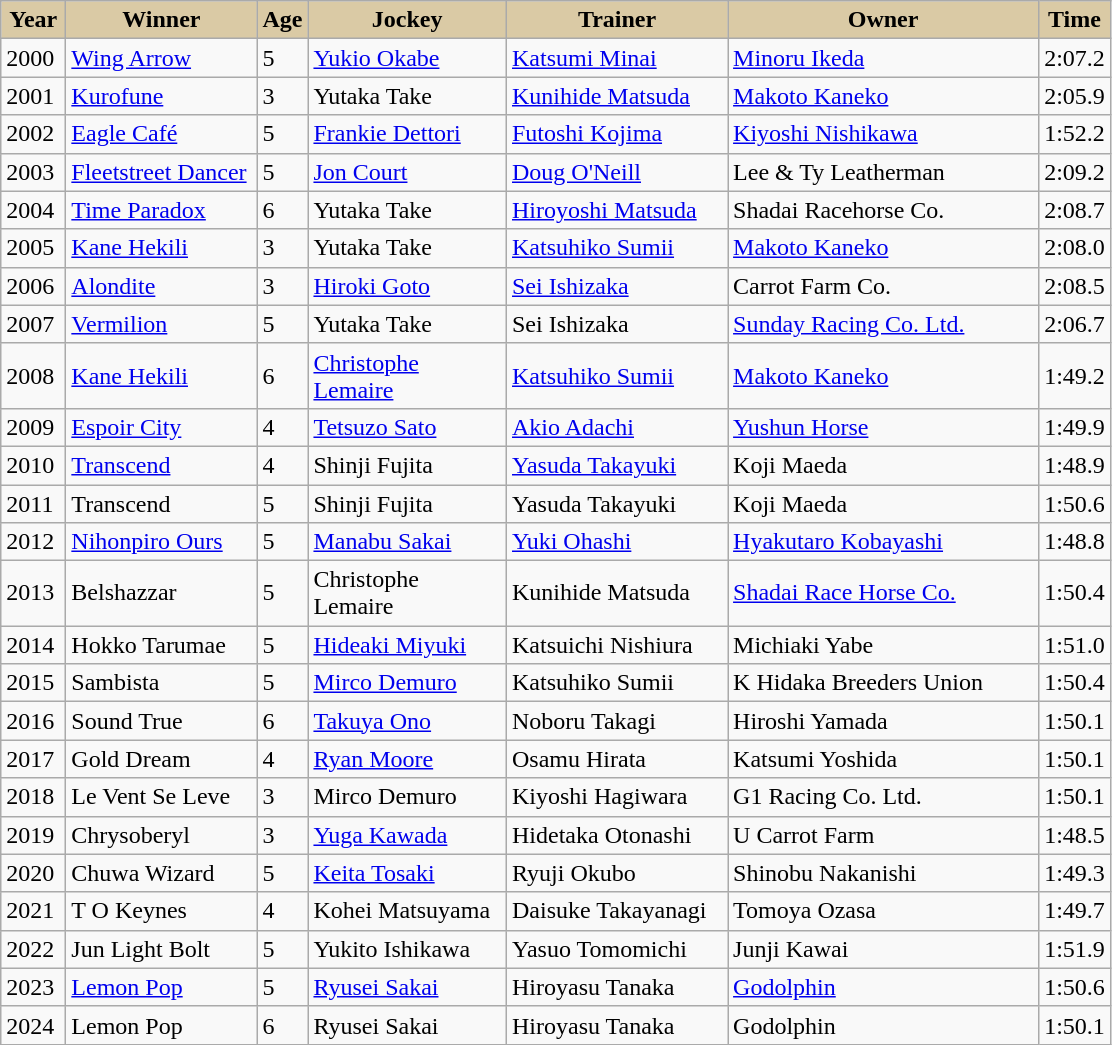<table class="wikitable sortable">
<tr>
<th style="background-color:#DACAA5; width:36px">Year<br></th>
<th style="background-color:#DACAA5; width:120px">Winner<br></th>
<th style="background-color:#DACAA5">Age<br></th>
<th style="background-color:#DACAA5; width:125px">Jockey<br></th>
<th style="background-color:#DACAA5; width:140px">Trainer<br></th>
<th style="background-color:#DACAA5; width:200px">Owner<br></th>
<th style="background-color:#DACAA5">Time<br></th>
</tr>
<tr>
<td>2000</td>
<td><a href='#'>Wing Arrow</a></td>
<td>5</td>
<td><a href='#'>Yukio Okabe</a></td>
<td><a href='#'>Katsumi Minai</a></td>
<td><a href='#'>Minoru Ikeda</a></td>
<td>2:07.2</td>
</tr>
<tr>
<td>2001</td>
<td><a href='#'>Kurofune</a></td>
<td>3</td>
<td>Yutaka Take</td>
<td><a href='#'>Kunihide Matsuda</a></td>
<td><a href='#'>Makoto Kaneko</a></td>
<td>2:05.9</td>
</tr>
<tr>
<td>2002</td>
<td><a href='#'>Eagle Café</a></td>
<td>5</td>
<td><a href='#'>Frankie Dettori</a></td>
<td><a href='#'>Futoshi Kojima</a></td>
<td><a href='#'>Kiyoshi Nishikawa</a></td>
<td>1:52.2</td>
</tr>
<tr>
<td>2003</td>
<td><a href='#'>Fleetstreet Dancer</a></td>
<td>5</td>
<td><a href='#'>Jon Court</a></td>
<td><a href='#'>Doug O'Neill</a></td>
<td>Lee & Ty Leatherman</td>
<td>2:09.2</td>
</tr>
<tr>
<td>2004</td>
<td><a href='#'>Time Paradox</a></td>
<td>6</td>
<td>Yutaka Take</td>
<td><a href='#'>Hiroyoshi Matsuda</a></td>
<td>Shadai Racehorse Co.</td>
<td>2:08.7</td>
</tr>
<tr>
<td>2005</td>
<td><a href='#'>Kane Hekili</a></td>
<td>3</td>
<td>Yutaka Take</td>
<td><a href='#'>Katsuhiko Sumii</a></td>
<td><a href='#'>Makoto Kaneko</a></td>
<td>2:08.0</td>
</tr>
<tr>
<td>2006</td>
<td><a href='#'>Alondite</a></td>
<td>3</td>
<td><a href='#'>Hiroki Goto</a></td>
<td><a href='#'>Sei Ishizaka</a></td>
<td>Carrot Farm Co.</td>
<td>2:08.5</td>
</tr>
<tr>
<td>2007</td>
<td><a href='#'>Vermilion</a></td>
<td>5</td>
<td>Yutaka Take</td>
<td>Sei Ishizaka</td>
<td><a href='#'>Sunday Racing Co. Ltd.</a></td>
<td>2:06.7</td>
</tr>
<tr>
<td>2008</td>
<td><a href='#'>Kane Hekili</a></td>
<td>6</td>
<td><a href='#'>Christophe Lemaire</a></td>
<td><a href='#'>Katsuhiko Sumii</a></td>
<td><a href='#'>Makoto Kaneko</a></td>
<td>1:49.2</td>
</tr>
<tr>
<td>2009</td>
<td><a href='#'>Espoir City</a></td>
<td>4</td>
<td><a href='#'>Tetsuzo Sato</a></td>
<td><a href='#'>Akio Adachi</a></td>
<td><a href='#'>Yushun Horse</a></td>
<td>1:49.9</td>
</tr>
<tr>
<td>2010</td>
<td><a href='#'>Transcend</a></td>
<td>4</td>
<td>Shinji Fujita</td>
<td><a href='#'>Yasuda Takayuki</a></td>
<td>Koji Maeda</td>
<td>1:48.9</td>
</tr>
<tr>
<td>2011</td>
<td>Transcend</td>
<td>5</td>
<td>Shinji Fujita</td>
<td>Yasuda Takayuki</td>
<td>Koji Maeda</td>
<td>1:50.6</td>
</tr>
<tr>
<td>2012</td>
<td><a href='#'>Nihonpiro Ours</a></td>
<td>5</td>
<td><a href='#'>Manabu Sakai</a></td>
<td><a href='#'>Yuki Ohashi</a></td>
<td><a href='#'>Hyakutaro Kobayashi</a></td>
<td>1:48.8</td>
</tr>
<tr>
<td>2013</td>
<td>Belshazzar</td>
<td>5</td>
<td>Christophe Lemaire</td>
<td>Kunihide Matsuda</td>
<td><a href='#'>Shadai Race Horse Co.</a></td>
<td>1:50.4</td>
</tr>
<tr>
<td>2014</td>
<td>Hokko Tarumae</td>
<td>5</td>
<td><a href='#'>Hideaki Miyuki</a></td>
<td>Katsuichi Nishiura</td>
<td>Michiaki Yabe</td>
<td>1:51.0</td>
</tr>
<tr>
<td>2015</td>
<td>Sambista</td>
<td>5</td>
<td><a href='#'>Mirco Demuro</a></td>
<td>Katsuhiko Sumii</td>
<td>K Hidaka Breeders Union</td>
<td>1:50.4</td>
</tr>
<tr>
<td>2016</td>
<td>Sound True</td>
<td>6</td>
<td><a href='#'>Takuya Ono</a></td>
<td>Noboru Takagi</td>
<td>Hiroshi Yamada</td>
<td>1:50.1</td>
</tr>
<tr>
<td>2017</td>
<td>Gold Dream</td>
<td>4</td>
<td><a href='#'>Ryan Moore</a></td>
<td>Osamu Hirata</td>
<td>Katsumi Yoshida</td>
<td>1:50.1</td>
</tr>
<tr>
<td>2018</td>
<td>Le Vent Se Leve</td>
<td>3</td>
<td>Mirco Demuro</td>
<td>Kiyoshi Hagiwara</td>
<td>G1 Racing Co. Ltd.</td>
<td>1:50.1</td>
</tr>
<tr>
<td>2019</td>
<td>Chrysoberyl</td>
<td>3</td>
<td><a href='#'>Yuga Kawada</a></td>
<td>Hidetaka Otonashi</td>
<td>U Carrot Farm</td>
<td>1:48.5</td>
</tr>
<tr>
<td>2020</td>
<td>Chuwa Wizard</td>
<td>5</td>
<td><a href='#'>Keita Tosaki</a></td>
<td>Ryuji Okubo</td>
<td>Shinobu Nakanishi</td>
<td>1:49.3</td>
</tr>
<tr>
<td>2021</td>
<td>T O Keynes</td>
<td>4</td>
<td>Kohei Matsuyama</td>
<td>Daisuke Takayanagi</td>
<td>Tomoya Ozasa</td>
<td>1:49.7</td>
</tr>
<tr>
<td>2022</td>
<td>Jun Light Bolt</td>
<td>5</td>
<td>Yukito Ishikawa</td>
<td>Yasuo Tomomichi</td>
<td>Junji Kawai</td>
<td>1:51.9</td>
</tr>
<tr>
<td>2023</td>
<td><a href='#'>Lemon Pop</a></td>
<td>5</td>
<td><a href='#'>Ryusei Sakai</a></td>
<td>Hiroyasu Tanaka</td>
<td><a href='#'>Godolphin</a></td>
<td>1:50.6</td>
</tr>
<tr>
<td>2024</td>
<td>Lemon Pop</td>
<td>6</td>
<td>Ryusei Sakai</td>
<td>Hiroyasu Tanaka</td>
<td>Godolphin</td>
<td>1:50.1</td>
</tr>
</table>
